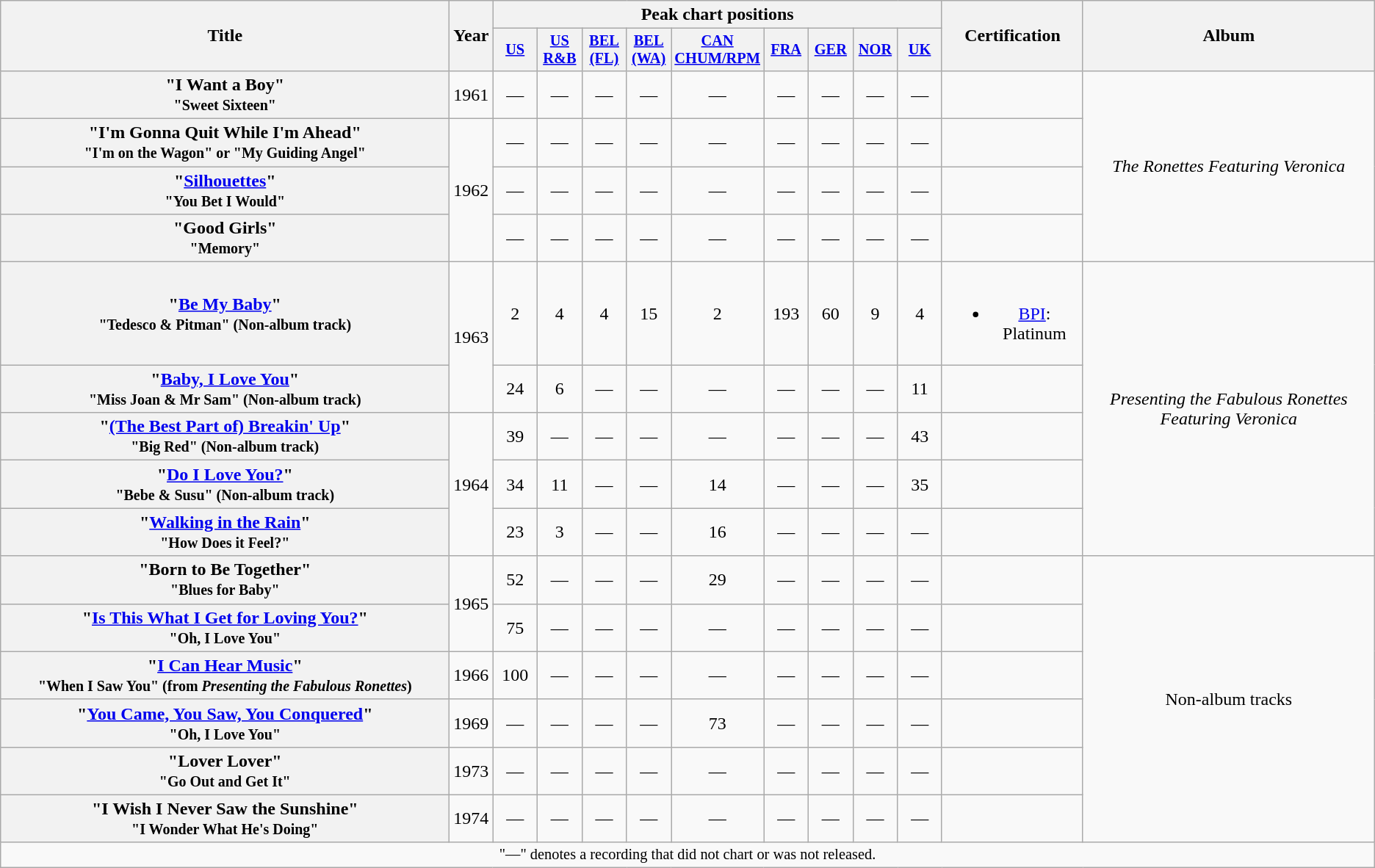<table class="wikitable plainrowheaders" style="text-align:center;">
<tr>
<th rowspan="2" style="width:25em;">Title</th>
<th rowspan="2">Year</th>
<th colspan="9">Peak chart positions</th>
<th rowspan="2">Certification</th>
<th rowspan="2">Album</th>
</tr>
<tr>
<th scope="col" style="width:2.5em;font-size:85%"><a href='#'>US</a><br></th>
<th scope="col" style="width:2.5em;font-size:85%"><a href='#'>US<br>R&B</a><br></th>
<th scope="col" style="width:2.5em;font-size:85%"><a href='#'>BEL<br>(FL)</a><br></th>
<th scope="col" style="width:2.5em;font-size:85%"><a href='#'>BEL<br>(WA)</a><br></th>
<th scope="col" style="width:2.5em;font-size:85%"><a href='#'>CAN<br>CHUM/RPM</a><br></th>
<th scope="col" style="width:2.5em;font-size:85%"><a href='#'>FRA</a><br></th>
<th scope="col" style="width:2.5em;font-size:85%"><a href='#'>GER</a><br></th>
<th scope="col" style="width:2.5em;font-size:85%"><a href='#'>NOR</a><br></th>
<th scope="col" style="width:2.5em;font-size:85%"><a href='#'>UK</a><br></th>
</tr>
<tr>
<th scope="row">"I Want a Boy"<br><small>"Sweet Sixteen"</small></th>
<td>1961</td>
<td>—</td>
<td>—</td>
<td>—</td>
<td>—</td>
<td>—</td>
<td>—</td>
<td>—</td>
<td>—</td>
<td>—</td>
<td></td>
<td rowspan="4"><em>The Ronettes Featuring Veronica</em></td>
</tr>
<tr>
<th scope="row">"I'm Gonna Quit While I'm Ahead"<br><small>"I'm on the Wagon" or "My Guiding Angel"</small></th>
<td rowspan="3">1962</td>
<td>—</td>
<td>—</td>
<td>—</td>
<td>—</td>
<td>—</td>
<td>—</td>
<td>—</td>
<td>—</td>
<td>—</td>
<td></td>
</tr>
<tr>
<th scope="row">"<a href='#'>Silhouettes</a>"<br><small>"You Bet I Would"</small></th>
<td>—</td>
<td>—</td>
<td>—</td>
<td>—</td>
<td>—</td>
<td>—</td>
<td>—</td>
<td>—</td>
<td>—</td>
<td></td>
</tr>
<tr>
<th scope="row">"Good Girls"<br><small>"Memory"</small></th>
<td>—</td>
<td>—</td>
<td>—</td>
<td>—</td>
<td>—</td>
<td>—</td>
<td>—</td>
<td>—</td>
<td>—</td>
<td></td>
</tr>
<tr>
<th scope="row">"<a href='#'>Be My Baby</a>"<br><small>"Tedesco & Pitman" (Non-album track)</small></th>
<td rowspan="2">1963</td>
<td>2</td>
<td>4</td>
<td>4</td>
<td>15</td>
<td>2</td>
<td>193</td>
<td>60</td>
<td>9</td>
<td>4</td>
<td><br><ul><li><a href='#'>BPI</a>: Platinum</li></ul></td>
<td rowspan="5"><em>Presenting the Fabulous Ronettes Featuring Veronica</em></td>
</tr>
<tr>
<th scope="row">"<a href='#'>Baby, I Love You</a>"<br><small>"Miss Joan & Mr Sam" (Non-album track)</small></th>
<td>24</td>
<td>6</td>
<td>—</td>
<td>—</td>
<td>—</td>
<td>—</td>
<td>—</td>
<td>—</td>
<td>11</td>
<td></td>
</tr>
<tr>
<th scope="row">"<a href='#'>(The Best Part of) Breakin' Up</a>"<br><small>"Big Red" (Non-album track)</small></th>
<td rowspan="3">1964</td>
<td>39</td>
<td>—</td>
<td>—</td>
<td>—</td>
<td>—</td>
<td>—</td>
<td>—</td>
<td>—</td>
<td>43</td>
<td></td>
</tr>
<tr>
<th scope="row">"<a href='#'>Do I Love You?</a>"<br><small>"Bebe & Susu" (Non-album track)</small></th>
<td>34</td>
<td>11</td>
<td>—</td>
<td>—</td>
<td>14</td>
<td>—</td>
<td>—</td>
<td>—</td>
<td>35</td>
<td></td>
</tr>
<tr>
<th scope="row">"<a href='#'>Walking in the Rain</a>"<br><small>"How Does it Feel?"</small></th>
<td>23</td>
<td>3</td>
<td>—</td>
<td>—</td>
<td>16</td>
<td>—</td>
<td>—</td>
<td>—</td>
<td>—</td>
<td></td>
</tr>
<tr>
<th scope="row">"Born to Be Together"<br><small>"Blues for Baby"</small></th>
<td rowspan="2">1965</td>
<td>52</td>
<td>—</td>
<td>—</td>
<td>—</td>
<td>29</td>
<td>—</td>
<td>—</td>
<td>—</td>
<td>—</td>
<td></td>
<td rowspan="6">Non-album tracks</td>
</tr>
<tr>
<th scope="row">"<a href='#'>Is This What I Get for Loving You?</a>"<br><small>"Oh, I Love You"</small></th>
<td>75</td>
<td>—</td>
<td>—</td>
<td>—</td>
<td>—</td>
<td>—</td>
<td>—</td>
<td>—</td>
<td>—</td>
<td></td>
</tr>
<tr>
<th scope="row">"<a href='#'>I Can Hear Music</a>"<br><small>"When I Saw You" (from <em>Presenting the Fabulous Ronettes</em>)</small></th>
<td>1966</td>
<td>100</td>
<td>—</td>
<td>—</td>
<td>—</td>
<td>—</td>
<td>—</td>
<td>—</td>
<td>—</td>
<td>—</td>
<td></td>
</tr>
<tr>
<th scope="row">"<a href='#'>You Came, You Saw, You Conquered</a>"<br><small>"Oh, I Love You"</small></th>
<td>1969</td>
<td>—</td>
<td>—</td>
<td>—</td>
<td>—</td>
<td>73</td>
<td>—</td>
<td>—</td>
<td>—</td>
<td>—</td>
<td></td>
</tr>
<tr>
<th scope="row">"Lover Lover"<br><small>"Go Out and Get It"</small></th>
<td>1973</td>
<td>—</td>
<td>—</td>
<td>—</td>
<td>—</td>
<td>—</td>
<td>—</td>
<td>—</td>
<td>—</td>
<td>—</td>
<td></td>
</tr>
<tr>
<th scope="row">"I Wish I Never Saw the Sunshine"<br><small>"I Wonder What He's Doing"</small></th>
<td>1974</td>
<td>—</td>
<td>—</td>
<td>—</td>
<td>—</td>
<td>—</td>
<td>—</td>
<td>—</td>
<td>—</td>
<td>—</td>
<td></td>
</tr>
<tr>
<td colspan="14" style="font-size:85%;">"—" denotes a recording that did not chart or was not released.</td>
</tr>
</table>
